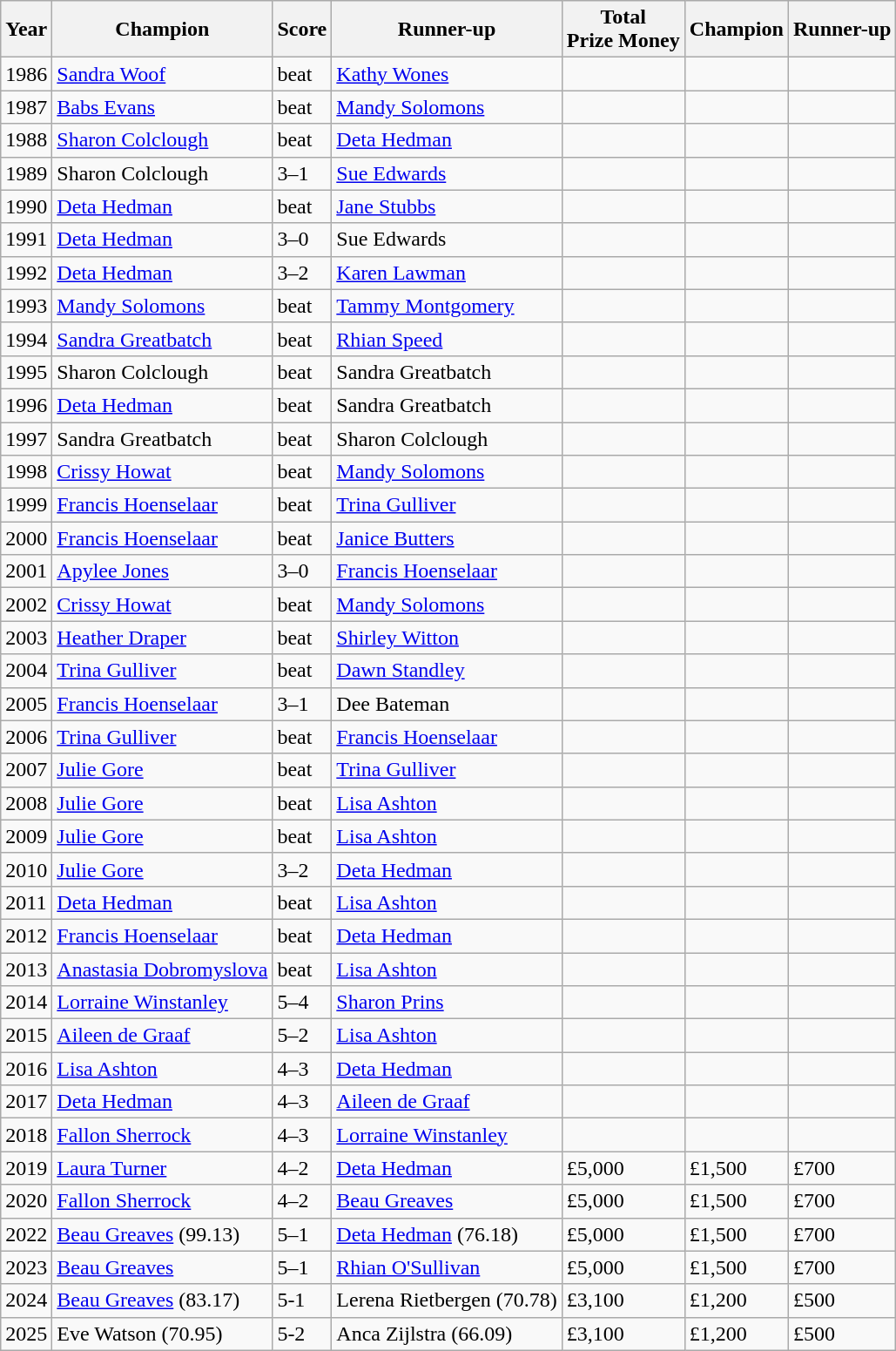<table class="wikitable">
<tr>
<th>Year</th>
<th>Champion</th>
<th>Score</th>
<th>Runner-up</th>
<th>Total<br>Prize Money</th>
<th>Champion</th>
<th>Runner-up</th>
</tr>
<tr>
<td>1986</td>
<td> <a href='#'>Sandra Woof</a></td>
<td>beat</td>
<td> <a href='#'>Kathy Wones</a></td>
<td></td>
<td></td>
<td></td>
</tr>
<tr>
<td>1987</td>
<td> <a href='#'>Babs Evans</a></td>
<td>beat</td>
<td> <a href='#'>Mandy Solomons</a></td>
<td></td>
<td></td>
<td></td>
</tr>
<tr>
<td>1988</td>
<td> <a href='#'>Sharon Colclough</a></td>
<td>beat</td>
<td> <a href='#'>Deta Hedman</a></td>
<td></td>
<td></td>
<td></td>
</tr>
<tr>
<td>1989</td>
<td> Sharon Colclough</td>
<td>3–1</td>
<td> <a href='#'>Sue Edwards</a></td>
<td></td>
<td></td>
<td></td>
</tr>
<tr>
<td>1990</td>
<td> <a href='#'>Deta Hedman</a></td>
<td>beat</td>
<td> <a href='#'>Jane Stubbs</a></td>
<td></td>
<td></td>
<td></td>
</tr>
<tr>
<td>1991</td>
<td> <a href='#'>Deta Hedman</a></td>
<td>3–0</td>
<td> Sue Edwards</td>
<td></td>
<td></td>
<td></td>
</tr>
<tr>
<td>1992</td>
<td> <a href='#'>Deta Hedman</a></td>
<td>3–2</td>
<td> <a href='#'>Karen Lawman</a></td>
<td></td>
<td></td>
<td></td>
</tr>
<tr>
<td>1993</td>
<td> <a href='#'>Mandy Solomons</a></td>
<td>beat</td>
<td> <a href='#'>Tammy Montgomery</a></td>
<td></td>
<td></td>
<td></td>
</tr>
<tr>
<td>1994</td>
<td> <a href='#'>Sandra Greatbatch</a></td>
<td>beat</td>
<td> <a href='#'>Rhian Speed</a></td>
<td></td>
<td></td>
<td></td>
</tr>
<tr>
<td>1995</td>
<td> Sharon Colclough</td>
<td>beat</td>
<td> Sandra Greatbatch</td>
<td></td>
<td></td>
<td></td>
</tr>
<tr>
<td>1996</td>
<td> <a href='#'>Deta Hedman</a></td>
<td>beat</td>
<td> Sandra Greatbatch</td>
<td></td>
<td></td>
<td></td>
</tr>
<tr>
<td>1997</td>
<td> Sandra Greatbatch</td>
<td>beat</td>
<td> Sharon Colclough</td>
<td></td>
<td></td>
<td></td>
</tr>
<tr>
<td>1998</td>
<td> <a href='#'>Crissy Howat</a></td>
<td>beat</td>
<td> <a href='#'>Mandy Solomons</a></td>
<td></td>
<td></td>
<td></td>
</tr>
<tr>
<td>1999</td>
<td> <a href='#'>Francis Hoenselaar</a></td>
<td>beat</td>
<td> <a href='#'>Trina Gulliver</a></td>
<td></td>
<td></td>
<td></td>
</tr>
<tr>
<td>2000</td>
<td> <a href='#'>Francis Hoenselaar</a></td>
<td>beat</td>
<td> <a href='#'>Janice Butters</a></td>
<td></td>
<td></td>
<td></td>
</tr>
<tr>
<td>2001</td>
<td> <a href='#'>Apylee Jones</a></td>
<td>3–0</td>
<td> <a href='#'>Francis Hoenselaar</a></td>
<td></td>
<td></td>
<td></td>
</tr>
<tr>
<td>2002</td>
<td> <a href='#'>Crissy Howat</a></td>
<td>beat</td>
<td> <a href='#'>Mandy Solomons</a></td>
<td></td>
<td></td>
<td></td>
</tr>
<tr>
<td>2003</td>
<td> <a href='#'>Heather Draper</a></td>
<td>beat</td>
<td> <a href='#'>Shirley Witton</a></td>
<td></td>
<td></td>
<td></td>
</tr>
<tr>
<td>2004</td>
<td> <a href='#'>Trina Gulliver</a></td>
<td>beat</td>
<td> <a href='#'>Dawn Standley</a></td>
<td></td>
<td></td>
<td></td>
</tr>
<tr>
<td>2005</td>
<td> <a href='#'>Francis Hoenselaar</a></td>
<td>3–1</td>
<td> Dee Bateman</td>
<td></td>
<td></td>
<td></td>
</tr>
<tr>
<td>2006</td>
<td> <a href='#'>Trina Gulliver</a></td>
<td>beat</td>
<td> <a href='#'>Francis Hoenselaar</a></td>
<td></td>
<td></td>
<td></td>
</tr>
<tr>
<td>2007</td>
<td> <a href='#'>Julie Gore</a></td>
<td>beat</td>
<td> <a href='#'>Trina Gulliver</a></td>
<td></td>
<td></td>
<td></td>
</tr>
<tr>
<td>2008</td>
<td> <a href='#'>Julie Gore</a></td>
<td>beat</td>
<td> <a href='#'>Lisa Ashton</a></td>
<td></td>
<td></td>
<td></td>
</tr>
<tr>
<td>2009</td>
<td> <a href='#'>Julie Gore</a></td>
<td>beat</td>
<td> <a href='#'>Lisa Ashton</a></td>
<td></td>
<td></td>
<td></td>
</tr>
<tr>
<td>2010</td>
<td> <a href='#'>Julie Gore</a></td>
<td>3–2</td>
<td> <a href='#'>Deta Hedman</a></td>
<td></td>
<td></td>
<td></td>
</tr>
<tr>
<td>2011</td>
<td> <a href='#'>Deta Hedman</a></td>
<td>beat</td>
<td> <a href='#'>Lisa Ashton</a></td>
<td></td>
<td></td>
<td></td>
</tr>
<tr>
<td>2012</td>
<td> <a href='#'>Francis Hoenselaar</a></td>
<td>beat</td>
<td> <a href='#'>Deta Hedman</a></td>
<td></td>
<td></td>
<td></td>
</tr>
<tr>
<td>2013</td>
<td> <a href='#'>Anastasia Dobromyslova</a></td>
<td>beat</td>
<td> <a href='#'>Lisa Ashton</a></td>
<td></td>
<td></td>
<td></td>
</tr>
<tr>
<td>2014</td>
<td> <a href='#'>Lorraine Winstanley</a></td>
<td>5–4</td>
<td> <a href='#'>Sharon Prins</a></td>
<td></td>
<td></td>
<td></td>
</tr>
<tr>
<td>2015</td>
<td> <a href='#'>Aileen de Graaf</a></td>
<td>5–2</td>
<td> <a href='#'>Lisa Ashton</a></td>
<td></td>
<td></td>
<td></td>
</tr>
<tr>
<td>2016</td>
<td> <a href='#'>Lisa Ashton</a></td>
<td>4–3</td>
<td> <a href='#'>Deta Hedman</a></td>
<td></td>
<td></td>
<td></td>
</tr>
<tr>
<td>2017</td>
<td> <a href='#'>Deta Hedman</a></td>
<td>4–3</td>
<td> <a href='#'>Aileen de Graaf</a></td>
<td></td>
<td></td>
<td></td>
</tr>
<tr>
<td>2018</td>
<td> <a href='#'>Fallon Sherrock</a></td>
<td>4–3</td>
<td> <a href='#'>Lorraine Winstanley</a></td>
<td></td>
<td></td>
<td></td>
</tr>
<tr>
<td>2019</td>
<td> <a href='#'>Laura Turner</a></td>
<td>4–2</td>
<td> <a href='#'>Deta Hedman</a></td>
<td>£5,000</td>
<td>£1,500</td>
<td>£700</td>
</tr>
<tr>
<td>2020</td>
<td> <a href='#'>Fallon Sherrock</a></td>
<td>4–2</td>
<td> <a href='#'>Beau Greaves</a></td>
<td>£5,000</td>
<td>£1,500</td>
<td>£700</td>
</tr>
<tr>
<td>2022</td>
<td> <a href='#'>Beau Greaves</a> (99.13)</td>
<td>5–1</td>
<td> <a href='#'>Deta Hedman</a> (76.18)</td>
<td>£5,000</td>
<td>£1,500</td>
<td>£700</td>
</tr>
<tr>
<td>2023</td>
<td> <a href='#'>Beau Greaves</a></td>
<td>5–1</td>
<td> <a href='#'>Rhian O'Sullivan</a></td>
<td>£5,000</td>
<td>£1,500</td>
<td>£700</td>
</tr>
<tr>
<td>2024</td>
<td> <a href='#'>Beau Greaves</a> (83.17)</td>
<td>5-1</td>
<td> Lerena Rietbergen (70.78)</td>
<td>£3,100</td>
<td>£1,200</td>
<td>£500</td>
</tr>
<tr>
<td>2025</td>
<td> Eve Watson (70.95)</td>
<td>5-2</td>
<td> Anca Zijlstra (66.09)</td>
<td>£3,100</td>
<td>£1,200</td>
<td>£500</td>
</tr>
</table>
